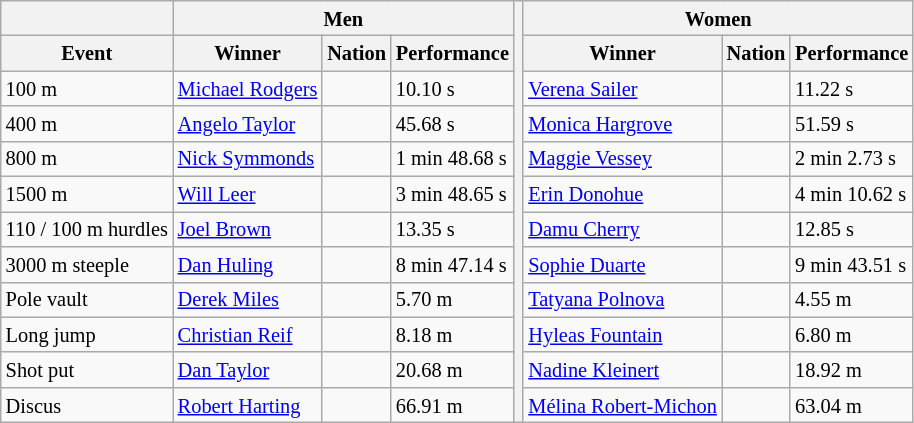<table class="wikitable" style="font-size: 85%; line-height:1.25em;">
<tr>
<th></th>
<th colspan="3">Men</th>
<th rowspan="12"></th>
<th colspan="3">Women</th>
</tr>
<tr>
<th>Event</th>
<th>Winner</th>
<th>Nation</th>
<th>Performance</th>
<th>Winner</th>
<th>Nation</th>
<th>Performance</th>
</tr>
<tr>
<td>100 m</td>
<td><a href='#'>Michael Rodgers</a></td>
<td></td>
<td>10.10 s</td>
<td><a href='#'>Verena Sailer</a></td>
<td></td>
<td>11.22 s</td>
</tr>
<tr>
<td>400 m</td>
<td><a href='#'>Angelo Taylor</a></td>
<td></td>
<td>45.68 s</td>
<td><a href='#'>Monica Hargrove</a></td>
<td></td>
<td>51.59 s</td>
</tr>
<tr>
<td>800 m</td>
<td><a href='#'>Nick Symmonds</a></td>
<td></td>
<td>1 min 48.68 s</td>
<td><a href='#'>Maggie Vessey</a></td>
<td></td>
<td>2 min 2.73 s</td>
</tr>
<tr>
<td>1500 m</td>
<td><a href='#'>Will Leer</a></td>
<td></td>
<td>3 min 48.65 s</td>
<td><a href='#'>Erin Donohue</a></td>
<td></td>
<td>4 min 10.62 s</td>
</tr>
<tr>
<td>110 / 100 m hurdles</td>
<td><a href='#'>Joel Brown</a></td>
<td></td>
<td>13.35 s</td>
<td><a href='#'>Damu Cherry</a></td>
<td></td>
<td>12.85 s</td>
</tr>
<tr>
<td>3000 m steeple</td>
<td><a href='#'>Dan Huling</a></td>
<td></td>
<td>8 min 47.14 s</td>
<td><a href='#'>Sophie Duarte</a></td>
<td></td>
<td>9 min 43.51 s</td>
</tr>
<tr>
<td>Pole vault</td>
<td><a href='#'>Derek Miles</a></td>
<td></td>
<td>5.70 m</td>
<td><a href='#'>Tatyana Polnova</a></td>
<td></td>
<td>4.55 m</td>
</tr>
<tr>
<td>Long jump</td>
<td><a href='#'>Christian Reif</a></td>
<td></td>
<td>8.18 m</td>
<td><a href='#'>Hyleas Fountain</a></td>
<td></td>
<td>6.80 m</td>
</tr>
<tr>
<td>Shot put</td>
<td><a href='#'>Dan Taylor</a></td>
<td></td>
<td>20.68 m</td>
<td><a href='#'>Nadine Kleinert</a></td>
<td></td>
<td>18.92 m</td>
</tr>
<tr>
<td>Discus</td>
<td><a href='#'>Robert Harting</a></td>
<td></td>
<td>66.91 m</td>
<td><a href='#'>Mélina Robert-Michon</a></td>
<td></td>
<td>63.04 m</td>
</tr>
</table>
